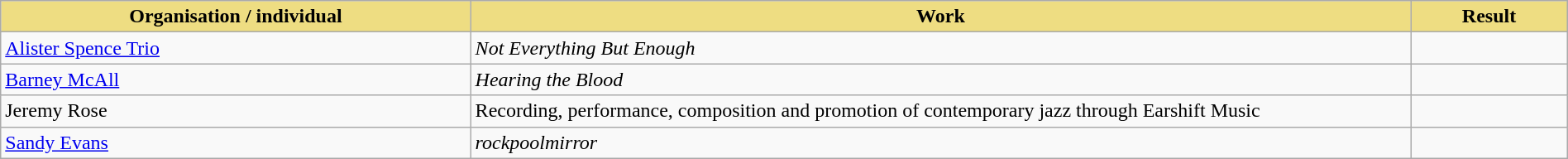<table class="wikitable" width=100%>
<tr>
<th style="width:30%;background:#EEDD82;">Organisation / individual</th>
<th style="width:60%;background:#EEDD82;">Work</th>
<th style="width:10%;background:#EEDD82;">Result<br></th>
</tr>
<tr>
<td><a href='#'>Alister Spence Trio</a></td>
<td><em>Not Everything But Enough</em></td>
<td></td>
</tr>
<tr>
<td><a href='#'>Barney McAll</a></td>
<td><em>Hearing the Blood</em></td>
<td></td>
</tr>
<tr>
<td>Jeremy Rose</td>
<td>Recording, performance, composition and promotion of contemporary jazz through Earshift Music</td>
<td></td>
</tr>
<tr>
<td><a href='#'>Sandy Evans</a></td>
<td><em>rockpoolmirror</em></td>
<td></td>
</tr>
</table>
